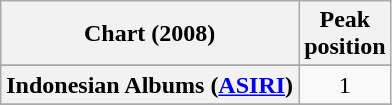<table class="wikitable sortable plainrowheaders">
<tr>
<th scope="col">Chart (2008)</th>
<th scope="col">Peak<br>position</th>
</tr>
<tr>
</tr>
<tr>
</tr>
<tr>
<th scope="row">Indonesian Albums (<a href='#'>ASIRI</a>)</th>
<td style="text-align:center;">1</td>
</tr>
<tr>
</tr>
</table>
